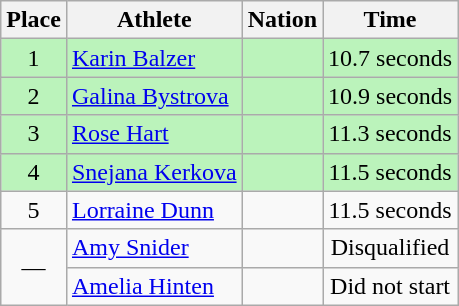<table class="wikitable sortable" style="text-align:center">
<tr>
<th>Place</th>
<th>Athlete</th>
<th>Nation</th>
<th>Time</th>
</tr>
<tr bgcolor=bbf3bb>
<td>1</td>
<td align=left><a href='#'>Karin Balzer</a></td>
<td align=left></td>
<td>10.7 seconds</td>
</tr>
<tr bgcolor=bbf3bb>
<td>2</td>
<td align=left><a href='#'>Galina Bystrova</a></td>
<td align=left></td>
<td>10.9 seconds</td>
</tr>
<tr bgcolor=bbf3bb>
<td>3</td>
<td align=left><a href='#'>Rose Hart</a></td>
<td align=left></td>
<td>11.3 seconds</td>
</tr>
<tr bgcolor=bbf3bb>
<td>4</td>
<td align=left><a href='#'>Snejana Kerkova</a></td>
<td align=left></td>
<td>11.5 seconds</td>
</tr>
<tr>
<td>5</td>
<td align=left><a href='#'>Lorraine Dunn</a></td>
<td align=left></td>
<td>11.5 seconds</td>
</tr>
<tr>
<td rowspan=2>—</td>
<td align=left><a href='#'>Amy Snider</a></td>
<td align=left></td>
<td>Disqualified</td>
</tr>
<tr>
<td align=left><a href='#'>Amelia Hinten</a></td>
<td align=left></td>
<td>Did not start</td>
</tr>
</table>
